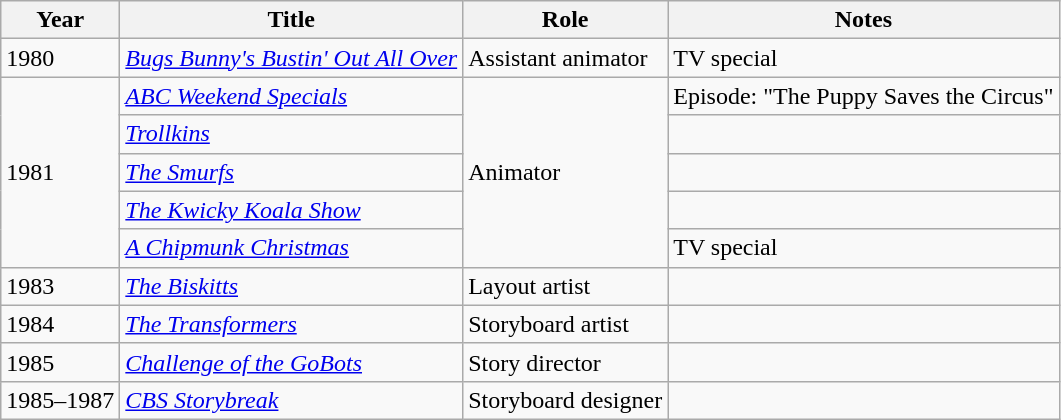<table class="wikitable sortable">
<tr>
<th>Year</th>
<th>Title</th>
<th>Role</th>
<th>Notes</th>
</tr>
<tr>
<td>1980</td>
<td><em><a href='#'>Bugs Bunny's Bustin' Out All Over</a></em></td>
<td>Assistant animator</td>
<td>TV special</td>
</tr>
<tr>
<td rowspan="5">1981</td>
<td><em><a href='#'>ABC Weekend Specials</a></em></td>
<td rowspan="5">Animator</td>
<td>Episode: "The Puppy Saves the Circus"</td>
</tr>
<tr>
<td><em><a href='#'>Trollkins</a></em></td>
<td></td>
</tr>
<tr>
<td><em><a href='#'>The Smurfs</a></em></td>
<td></td>
</tr>
<tr>
<td><em><a href='#'>The Kwicky Koala Show</a></em></td>
<td></td>
</tr>
<tr>
<td><em><a href='#'>A Chipmunk Christmas</a></em></td>
<td>TV special</td>
</tr>
<tr>
<td>1983</td>
<td><em><a href='#'>The Biskitts</a></em></td>
<td>Layout artist</td>
<td></td>
</tr>
<tr>
<td>1984</td>
<td><em><a href='#'>The Transformers</a></em></td>
<td>Storyboard artist</td>
<td></td>
</tr>
<tr>
<td>1985</td>
<td><em><a href='#'>Challenge of the GoBots</a></em></td>
<td>Story director</td>
<td></td>
</tr>
<tr>
<td>1985–1987</td>
<td><em><a href='#'>CBS Storybreak</a></em></td>
<td>Storyboard designer</td>
<td></td>
</tr>
</table>
